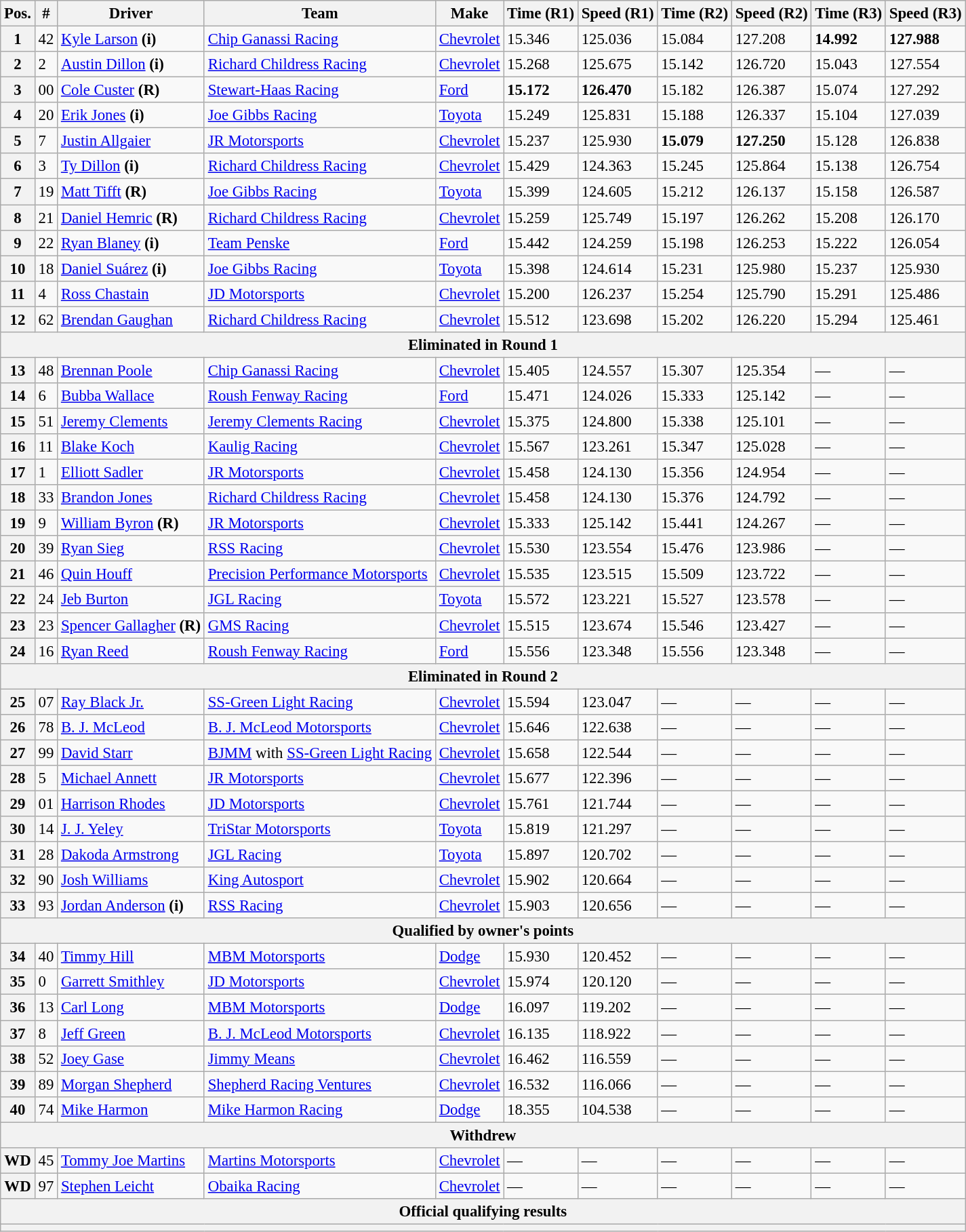<table class="wikitable" style="font-size:95%">
<tr>
<th>Pos.</th>
<th>#</th>
<th>Driver</th>
<th>Team</th>
<th>Make</th>
<th>Time (R1)</th>
<th>Speed (R1)</th>
<th>Time (R2)</th>
<th>Speed (R2)</th>
<th>Time (R3)</th>
<th>Speed (R3)</th>
</tr>
<tr>
<th>1</th>
<td>42</td>
<td><a href='#'>Kyle Larson</a> <strong>(i)</strong></td>
<td><a href='#'>Chip Ganassi Racing</a></td>
<td><a href='#'>Chevrolet</a></td>
<td>15.346</td>
<td>125.036</td>
<td>15.084</td>
<td>127.208</td>
<td><strong>14.992</strong></td>
<td><strong>127.988</strong></td>
</tr>
<tr>
<th>2</th>
<td>2</td>
<td><a href='#'>Austin Dillon</a> <strong>(i)</strong></td>
<td><a href='#'>Richard Childress Racing</a></td>
<td><a href='#'>Chevrolet</a></td>
<td>15.268</td>
<td>125.675</td>
<td>15.142</td>
<td>126.720</td>
<td>15.043</td>
<td>127.554</td>
</tr>
<tr>
<th>3</th>
<td>00</td>
<td><a href='#'>Cole Custer</a> <strong>(R)</strong></td>
<td><a href='#'>Stewart-Haas Racing</a></td>
<td><a href='#'>Ford</a></td>
<td><strong>15.172</strong></td>
<td><strong>126.470</strong></td>
<td>15.182</td>
<td>126.387</td>
<td>15.074</td>
<td>127.292</td>
</tr>
<tr>
<th>4</th>
<td>20</td>
<td><a href='#'>Erik Jones</a> <strong>(i)</strong></td>
<td><a href='#'>Joe Gibbs Racing</a></td>
<td><a href='#'>Toyota</a></td>
<td>15.249</td>
<td>125.831</td>
<td>15.188</td>
<td>126.337</td>
<td>15.104</td>
<td>127.039</td>
</tr>
<tr>
<th>5</th>
<td>7</td>
<td><a href='#'>Justin Allgaier</a></td>
<td><a href='#'>JR Motorsports</a></td>
<td><a href='#'>Chevrolet</a></td>
<td>15.237</td>
<td>125.930</td>
<td><strong>15.079</strong></td>
<td><strong>127.250</strong></td>
<td>15.128</td>
<td>126.838</td>
</tr>
<tr>
<th>6</th>
<td>3</td>
<td><a href='#'>Ty Dillon</a> <strong>(i)</strong></td>
<td><a href='#'>Richard Childress Racing</a></td>
<td><a href='#'>Chevrolet</a></td>
<td>15.429</td>
<td>124.363</td>
<td>15.245</td>
<td>125.864</td>
<td>15.138</td>
<td>126.754</td>
</tr>
<tr>
<th>7</th>
<td>19</td>
<td><a href='#'>Matt Tifft</a> <strong>(R)</strong></td>
<td><a href='#'>Joe Gibbs Racing</a></td>
<td><a href='#'>Toyota</a></td>
<td>15.399</td>
<td>124.605</td>
<td>15.212</td>
<td>126.137</td>
<td>15.158</td>
<td>126.587</td>
</tr>
<tr>
<th>8</th>
<td>21</td>
<td><a href='#'>Daniel Hemric</a> <strong>(R)</strong></td>
<td><a href='#'>Richard Childress Racing</a></td>
<td><a href='#'>Chevrolet</a></td>
<td>15.259</td>
<td>125.749</td>
<td>15.197</td>
<td>126.262</td>
<td>15.208</td>
<td>126.170</td>
</tr>
<tr>
<th>9</th>
<td>22</td>
<td><a href='#'>Ryan Blaney</a> <strong>(i)</strong></td>
<td><a href='#'>Team Penske</a></td>
<td><a href='#'>Ford</a></td>
<td>15.442</td>
<td>124.259</td>
<td>15.198</td>
<td>126.253</td>
<td>15.222</td>
<td>126.054</td>
</tr>
<tr>
<th>10</th>
<td>18</td>
<td><a href='#'>Daniel Suárez</a> <strong>(i)</strong></td>
<td><a href='#'>Joe Gibbs Racing</a></td>
<td><a href='#'>Toyota</a></td>
<td>15.398</td>
<td>124.614</td>
<td>15.231</td>
<td>125.980</td>
<td>15.237</td>
<td>125.930</td>
</tr>
<tr>
<th>11</th>
<td>4</td>
<td><a href='#'>Ross Chastain</a></td>
<td><a href='#'>JD Motorsports</a></td>
<td><a href='#'>Chevrolet</a></td>
<td>15.200</td>
<td>126.237</td>
<td>15.254</td>
<td>125.790</td>
<td>15.291</td>
<td>125.486</td>
</tr>
<tr>
<th>12</th>
<td>62</td>
<td><a href='#'>Brendan Gaughan</a></td>
<td><a href='#'>Richard Childress Racing</a></td>
<td><a href='#'>Chevrolet</a></td>
<td>15.512</td>
<td>123.698</td>
<td>15.202</td>
<td>126.220</td>
<td>15.294</td>
<td>125.461</td>
</tr>
<tr>
<th colspan="11">Eliminated in Round 1</th>
</tr>
<tr>
<th>13</th>
<td>48</td>
<td><a href='#'>Brennan Poole</a></td>
<td><a href='#'>Chip Ganassi Racing</a></td>
<td><a href='#'>Chevrolet</a></td>
<td>15.405</td>
<td>124.557</td>
<td>15.307</td>
<td>125.354</td>
<td>—</td>
<td>—</td>
</tr>
<tr>
<th>14</th>
<td>6</td>
<td><a href='#'>Bubba Wallace</a></td>
<td><a href='#'>Roush Fenway Racing</a></td>
<td><a href='#'>Ford</a></td>
<td>15.471</td>
<td>124.026</td>
<td>15.333</td>
<td>125.142</td>
<td>—</td>
<td>—</td>
</tr>
<tr>
<th>15</th>
<td>51</td>
<td><a href='#'>Jeremy Clements</a></td>
<td><a href='#'>Jeremy Clements Racing</a></td>
<td><a href='#'>Chevrolet</a></td>
<td>15.375</td>
<td>124.800</td>
<td>15.338</td>
<td>125.101</td>
<td>—</td>
<td>—</td>
</tr>
<tr>
<th>16</th>
<td>11</td>
<td><a href='#'>Blake Koch</a></td>
<td><a href='#'>Kaulig Racing</a></td>
<td><a href='#'>Chevrolet</a></td>
<td>15.567</td>
<td>123.261</td>
<td>15.347</td>
<td>125.028</td>
<td>—</td>
<td>—</td>
</tr>
<tr>
<th>17</th>
<td>1</td>
<td><a href='#'>Elliott Sadler</a></td>
<td><a href='#'>JR Motorsports</a></td>
<td><a href='#'>Chevrolet</a></td>
<td>15.458</td>
<td>124.130</td>
<td>15.356</td>
<td>124.954</td>
<td>—</td>
<td>—</td>
</tr>
<tr>
<th>18</th>
<td>33</td>
<td><a href='#'>Brandon Jones</a></td>
<td><a href='#'>Richard Childress Racing</a></td>
<td><a href='#'>Chevrolet</a></td>
<td>15.458</td>
<td>124.130</td>
<td>15.376</td>
<td>124.792</td>
<td>—</td>
<td>—</td>
</tr>
<tr>
<th>19</th>
<td>9</td>
<td><a href='#'>William Byron</a> <strong>(R)</strong></td>
<td><a href='#'>JR Motorsports</a></td>
<td><a href='#'>Chevrolet</a></td>
<td>15.333</td>
<td>125.142</td>
<td>15.441</td>
<td>124.267</td>
<td>—</td>
<td>—</td>
</tr>
<tr>
<th>20</th>
<td>39</td>
<td><a href='#'>Ryan Sieg</a></td>
<td><a href='#'>RSS Racing</a></td>
<td><a href='#'>Chevrolet</a></td>
<td>15.530</td>
<td>123.554</td>
<td>15.476</td>
<td>123.986</td>
<td>—</td>
<td>—</td>
</tr>
<tr>
<th>21</th>
<td>46</td>
<td><a href='#'>Quin Houff</a></td>
<td><a href='#'>Precision Performance Motorsports</a></td>
<td><a href='#'>Chevrolet</a></td>
<td>15.535</td>
<td>123.515</td>
<td>15.509</td>
<td>123.722</td>
<td>—</td>
<td>—</td>
</tr>
<tr>
<th>22</th>
<td>24</td>
<td><a href='#'>Jeb Burton</a></td>
<td><a href='#'>JGL Racing</a></td>
<td><a href='#'>Toyota</a></td>
<td>15.572</td>
<td>123.221</td>
<td>15.527</td>
<td>123.578</td>
<td>—</td>
<td>—</td>
</tr>
<tr>
<th>23</th>
<td>23</td>
<td><a href='#'>Spencer Gallagher</a> <strong>(R)</strong></td>
<td><a href='#'>GMS Racing</a></td>
<td><a href='#'>Chevrolet</a></td>
<td>15.515</td>
<td>123.674</td>
<td>15.546</td>
<td>123.427</td>
<td>—</td>
<td>—</td>
</tr>
<tr>
<th>24</th>
<td>16</td>
<td><a href='#'>Ryan Reed</a></td>
<td><a href='#'>Roush Fenway Racing</a></td>
<td><a href='#'>Ford</a></td>
<td>15.556</td>
<td>123.348</td>
<td>15.556</td>
<td>123.348</td>
<td>—</td>
<td>—</td>
</tr>
<tr>
<th colspan="11">Eliminated in Round 2</th>
</tr>
<tr>
<th>25</th>
<td>07</td>
<td><a href='#'>Ray Black Jr.</a></td>
<td><a href='#'>SS-Green Light Racing</a></td>
<td><a href='#'>Chevrolet</a></td>
<td>15.594</td>
<td>123.047</td>
<td>—</td>
<td>—</td>
<td>—</td>
<td>—</td>
</tr>
<tr>
<th>26</th>
<td>78</td>
<td><a href='#'>B. J. McLeod</a></td>
<td><a href='#'>B. J. McLeod Motorsports</a></td>
<td><a href='#'>Chevrolet</a></td>
<td>15.646</td>
<td>122.638</td>
<td>—</td>
<td>—</td>
<td>—</td>
<td>—</td>
</tr>
<tr>
<th>27</th>
<td>99</td>
<td><a href='#'>David Starr</a></td>
<td><a href='#'>BJMM</a> with <a href='#'>SS-Green Light Racing</a></td>
<td><a href='#'>Chevrolet</a></td>
<td>15.658</td>
<td>122.544</td>
<td>—</td>
<td>—</td>
<td>—</td>
<td>—</td>
</tr>
<tr>
<th>28</th>
<td>5</td>
<td><a href='#'>Michael Annett</a></td>
<td><a href='#'>JR Motorsports</a></td>
<td><a href='#'>Chevrolet</a></td>
<td>15.677</td>
<td>122.396</td>
<td>—</td>
<td>—</td>
<td>—</td>
<td>—</td>
</tr>
<tr>
<th>29</th>
<td>01</td>
<td><a href='#'>Harrison Rhodes</a></td>
<td><a href='#'>JD Motorsports</a></td>
<td><a href='#'>Chevrolet</a></td>
<td>15.761</td>
<td>121.744</td>
<td>—</td>
<td>—</td>
<td>—</td>
<td>—</td>
</tr>
<tr>
<th>30</th>
<td>14</td>
<td><a href='#'>J. J. Yeley</a></td>
<td><a href='#'>TriStar Motorsports</a></td>
<td><a href='#'>Toyota</a></td>
<td>15.819</td>
<td>121.297</td>
<td>—</td>
<td>—</td>
<td>—</td>
<td>—</td>
</tr>
<tr>
<th>31</th>
<td>28</td>
<td><a href='#'>Dakoda Armstrong</a></td>
<td><a href='#'>JGL Racing</a></td>
<td><a href='#'>Toyota</a></td>
<td>15.897</td>
<td>120.702</td>
<td>—</td>
<td>—</td>
<td>—</td>
<td>—</td>
</tr>
<tr>
<th>32</th>
<td>90</td>
<td><a href='#'>Josh Williams</a></td>
<td><a href='#'>King Autosport</a></td>
<td><a href='#'>Chevrolet</a></td>
<td>15.902</td>
<td>120.664</td>
<td>—</td>
<td>—</td>
<td>—</td>
<td>—</td>
</tr>
<tr>
<th>33</th>
<td>93</td>
<td><a href='#'>Jordan Anderson</a> <strong>(i)</strong></td>
<td><a href='#'>RSS Racing</a></td>
<td><a href='#'>Chevrolet</a></td>
<td>15.903</td>
<td>120.656</td>
<td>—</td>
<td>—</td>
<td>—</td>
<td>—</td>
</tr>
<tr>
<th colspan="11">Qualified by owner's points</th>
</tr>
<tr>
<th>34</th>
<td>40</td>
<td><a href='#'>Timmy Hill</a></td>
<td><a href='#'>MBM Motorsports</a></td>
<td><a href='#'>Dodge</a></td>
<td>15.930</td>
<td>120.452</td>
<td>—</td>
<td>—</td>
<td>—</td>
<td>—</td>
</tr>
<tr>
<th>35</th>
<td>0</td>
<td><a href='#'>Garrett Smithley</a></td>
<td><a href='#'>JD Motorsports</a></td>
<td><a href='#'>Chevrolet</a></td>
<td>15.974</td>
<td>120.120</td>
<td>—</td>
<td>—</td>
<td>—</td>
<td>—</td>
</tr>
<tr>
<th>36</th>
<td>13</td>
<td><a href='#'>Carl Long</a></td>
<td><a href='#'>MBM Motorsports</a></td>
<td><a href='#'>Dodge</a></td>
<td>16.097</td>
<td>119.202</td>
<td>—</td>
<td>—</td>
<td>—</td>
<td>—</td>
</tr>
<tr>
<th>37</th>
<td>8</td>
<td><a href='#'>Jeff Green</a></td>
<td><a href='#'>B. J. McLeod Motorsports</a></td>
<td><a href='#'>Chevrolet</a></td>
<td>16.135</td>
<td>118.922</td>
<td>—</td>
<td>—</td>
<td>—</td>
<td>—</td>
</tr>
<tr>
<th>38</th>
<td>52</td>
<td><a href='#'>Joey Gase</a></td>
<td><a href='#'>Jimmy Means</a></td>
<td><a href='#'>Chevrolet</a></td>
<td>16.462</td>
<td>116.559</td>
<td>—</td>
<td>—</td>
<td>—</td>
<td>—</td>
</tr>
<tr>
<th>39</th>
<td>89</td>
<td><a href='#'>Morgan Shepherd</a></td>
<td><a href='#'>Shepherd Racing Ventures</a></td>
<td><a href='#'>Chevrolet</a></td>
<td>16.532</td>
<td>116.066</td>
<td>—</td>
<td>—</td>
<td>—</td>
<td>—</td>
</tr>
<tr>
<th>40</th>
<td>74</td>
<td><a href='#'>Mike Harmon</a></td>
<td><a href='#'>Mike Harmon Racing</a></td>
<td><a href='#'>Dodge</a></td>
<td>18.355</td>
<td>104.538</td>
<td>—</td>
<td>—</td>
<td>—</td>
<td>—</td>
</tr>
<tr>
<th colspan="11">Withdrew</th>
</tr>
<tr>
<th>WD</th>
<td>45</td>
<td><a href='#'>Tommy Joe Martins</a></td>
<td><a href='#'>Martins Motorsports</a></td>
<td><a href='#'>Chevrolet</a></td>
<td>—</td>
<td>—</td>
<td>—</td>
<td>—</td>
<td>—</td>
<td>—</td>
</tr>
<tr>
<th>WD</th>
<td>97</td>
<td><a href='#'>Stephen Leicht</a></td>
<td><a href='#'>Obaika Racing</a></td>
<td><a href='#'>Chevrolet</a></td>
<td>—</td>
<td>—</td>
<td>—</td>
<td>—</td>
<td>—</td>
<td>—</td>
</tr>
<tr>
<th colspan="11">Official qualifying results</th>
</tr>
<tr>
<th colspan="11"></th>
</tr>
</table>
